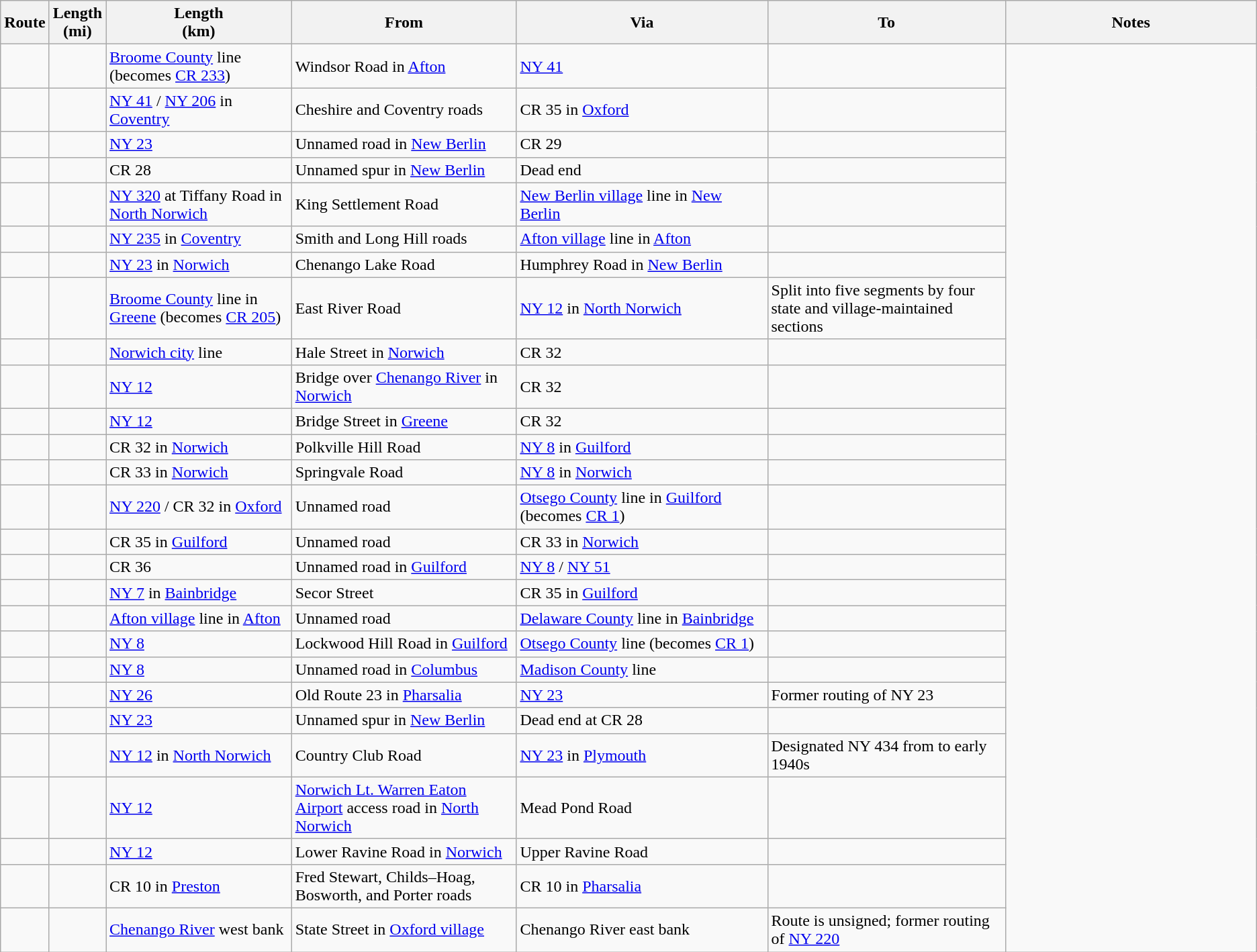<table class="wikitable sortable">
<tr>
<th>Route</th>
<th>Length<br>(mi)</th>
<th>Length<br>(km)</th>
<th class="unsortable">From</th>
<th class="unsortable" width="20%">Via</th>
<th class="unsortable">To</th>
<th class="unsortable" width="20%">Notes</th>
</tr>
<tr>
<td id="26"></td>
<td></td>
<td><a href='#'>Broome County</a> line (becomes <a href='#'>CR 233</a>)</td>
<td>Windsor Road in <a href='#'>Afton</a></td>
<td><a href='#'>NY&nbsp;41</a></td>
<td></td>
</tr>
<tr>
<td id="27"></td>
<td></td>
<td><a href='#'>NY&nbsp;41</a> / <a href='#'>NY&nbsp;206</a> in <a href='#'>Coventry</a></td>
<td>Cheshire and Coventry roads</td>
<td>CR 35 in <a href='#'>Oxford</a></td>
<td></td>
</tr>
<tr>
<td id="28"></td>
<td></td>
<td><a href='#'>NY&nbsp;23</a></td>
<td>Unnamed road in <a href='#'>New Berlin</a></td>
<td>CR 29</td>
<td></td>
</tr>
<tr>
<td id="28A"></td>
<td></td>
<td>CR 28</td>
<td>Unnamed spur in <a href='#'>New Berlin</a></td>
<td>Dead end</td>
<td></td>
</tr>
<tr>
<td id="29"></td>
<td></td>
<td><a href='#'>NY&nbsp;320</a> at Tiffany Road in <a href='#'>North Norwich</a></td>
<td>King Settlement Road</td>
<td><a href='#'>New Berlin village</a> line in <a href='#'>New Berlin</a></td>
<td></td>
</tr>
<tr>
<td id="30"></td>
<td></td>
<td><a href='#'>NY&nbsp;235</a> in <a href='#'>Coventry</a></td>
<td>Smith and Long Hill roads</td>
<td><a href='#'>Afton village</a> line in <a href='#'>Afton</a></td>
<td></td>
</tr>
<tr>
<td id="31"></td>
<td></td>
<td><a href='#'>NY&nbsp;23</a> in <a href='#'>Norwich</a></td>
<td>Chenango Lake Road</td>
<td>Humphrey Road in <a href='#'>New Berlin</a></td>
<td></td>
</tr>
<tr>
<td id="32"></td>
<td></td>
<td><a href='#'>Broome County</a> line in <a href='#'>Greene</a> (becomes <a href='#'>CR 205</a>)</td>
<td>East River Road</td>
<td><a href='#'>NY&nbsp;12</a> in <a href='#'>North Norwich</a></td>
<td>Split into five segments by four state and village-maintained sections</td>
</tr>
<tr>
<td id="32A"></td>
<td></td>
<td><a href='#'>Norwich city</a> line</td>
<td>Hale Street in <a href='#'>Norwich</a></td>
<td>CR 32</td>
<td></td>
</tr>
<tr>
<td id="32B"></td>
<td></td>
<td><a href='#'>NY&nbsp;12</a></td>
<td>Bridge over <a href='#'>Chenango River</a> in <a href='#'>Norwich</a></td>
<td>CR 32</td>
<td></td>
</tr>
<tr>
<td id="32C"></td>
<td></td>
<td><a href='#'>NY&nbsp;12</a></td>
<td>Bridge Street in <a href='#'>Greene</a></td>
<td>CR 32</td>
<td></td>
</tr>
<tr>
<td id="33"></td>
<td></td>
<td>CR 32 in <a href='#'>Norwich</a></td>
<td>Polkville Hill Road</td>
<td><a href='#'>NY&nbsp;8</a> in <a href='#'>Guilford</a></td>
<td></td>
</tr>
<tr>
<td id="34"></td>
<td></td>
<td>CR 33 in <a href='#'>Norwich</a></td>
<td>Springvale Road</td>
<td><a href='#'>NY&nbsp;8</a> in <a href='#'>Norwich</a></td>
<td></td>
</tr>
<tr>
<td id="35"></td>
<td></td>
<td><a href='#'>NY&nbsp;220</a> / CR 32 in <a href='#'>Oxford</a></td>
<td>Unnamed road</td>
<td><a href='#'>Otsego County</a> line in <a href='#'>Guilford</a> (becomes <a href='#'>CR 1</a>)</td>
<td></td>
</tr>
<tr>
<td id="36"></td>
<td></td>
<td>CR 35 in <a href='#'>Guilford</a></td>
<td>Unnamed road</td>
<td>CR 33 in <a href='#'>Norwich</a></td>
<td></td>
</tr>
<tr>
<td id="37"></td>
<td></td>
<td>CR 36</td>
<td>Unnamed road in <a href='#'>Guilford</a></td>
<td><a href='#'>NY&nbsp;8</a> / <a href='#'>NY&nbsp;51</a></td>
<td></td>
</tr>
<tr>
<td id="38"></td>
<td></td>
<td><a href='#'>NY&nbsp;7</a> in <a href='#'>Bainbridge</a></td>
<td>Secor Street</td>
<td>CR 35 in <a href='#'>Guilford</a></td>
<td></td>
</tr>
<tr>
<td id="39"></td>
<td></td>
<td><a href='#'>Afton village</a> line in <a href='#'>Afton</a></td>
<td>Unnamed road</td>
<td><a href='#'>Delaware County</a> line in <a href='#'>Bainbridge</a></td>
<td></td>
</tr>
<tr>
<td id="40"></td>
<td></td>
<td><a href='#'>NY&nbsp;8</a></td>
<td>Lockwood Hill Road in <a href='#'>Guilford</a></td>
<td><a href='#'>Otsego County</a> line (becomes <a href='#'>CR 1</a>)</td>
<td></td>
</tr>
<tr>
<td id="41"></td>
<td></td>
<td><a href='#'>NY&nbsp;8</a></td>
<td>Unnamed road in <a href='#'>Columbus</a></td>
<td><a href='#'>Madison County</a> line</td>
<td></td>
</tr>
<tr>
<td id="42"></td>
<td></td>
<td><a href='#'>NY&nbsp;26</a></td>
<td>Old Route 23 in <a href='#'>Pharsalia</a></td>
<td><a href='#'>NY&nbsp;23</a></td>
<td>Former routing of NY 23</td>
</tr>
<tr>
<td id="43"></td>
<td></td>
<td><a href='#'>NY&nbsp;23</a></td>
<td>Unnamed spur in <a href='#'>New Berlin</a></td>
<td>Dead end at CR 28</td>
<td></td>
</tr>
<tr>
<td id="44"></td>
<td></td>
<td><a href='#'>NY&nbsp;12</a> in <a href='#'>North Norwich</a></td>
<td>Country Club Road</td>
<td><a href='#'>NY&nbsp;23</a> in <a href='#'>Plymouth</a></td>
<td>Designated NY 434 from  to early 1940s</td>
</tr>
<tr>
<td id="45"></td>
<td></td>
<td><a href='#'>NY&nbsp;12</a></td>
<td><a href='#'>Norwich Lt. Warren Eaton Airport</a> access road in <a href='#'>North Norwich</a></td>
<td>Mead Pond Road</td>
<td></td>
</tr>
<tr>
<td id="46"></td>
<td></td>
<td><a href='#'>NY&nbsp;12</a></td>
<td>Lower Ravine Road in <a href='#'>Norwich</a></td>
<td>Upper Ravine Road</td>
<td></td>
</tr>
<tr>
<td id="47"></td>
<td></td>
<td>CR 10 in <a href='#'>Preston</a></td>
<td>Fred Stewart, Childs–Hoag, Bosworth, and Porter roads</td>
<td>CR 10 in <a href='#'>Pharsalia</a></td>
<td></td>
</tr>
<tr>
<td id="99"></td>
<td></td>
<td><a href='#'>Chenango River</a> west bank</td>
<td>State Street in <a href='#'>Oxford village</a></td>
<td>Chenango River east bank</td>
<td>Route is unsigned; former routing of <a href='#'>NY&nbsp;220</a></td>
</tr>
</table>
